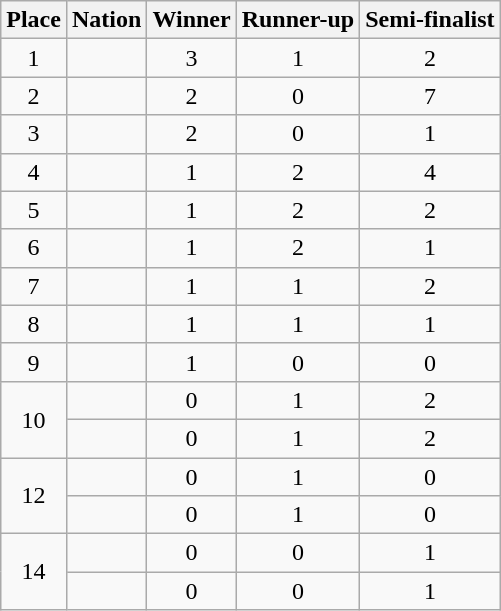<table class="wikitable" style="text-align:center">
<tr>
<th>Place</th>
<th>Nation</th>
<th>Winner</th>
<th>Runner-up</th>
<th>Semi-finalist</th>
</tr>
<tr>
<td>1</td>
<td style="text-align:left"></td>
<td>3</td>
<td>1</td>
<td>2</td>
</tr>
<tr>
<td>2</td>
<td style="text-align:left"></td>
<td>2</td>
<td>0</td>
<td>7</td>
</tr>
<tr>
<td>3</td>
<td style="text-align:left"></td>
<td>2</td>
<td>0</td>
<td>1</td>
</tr>
<tr>
<td>4</td>
<td style="text-align:left"></td>
<td>1</td>
<td>2</td>
<td>4</td>
</tr>
<tr>
<td>5</td>
<td style="text-align:left"></td>
<td>1</td>
<td>2</td>
<td>2</td>
</tr>
<tr>
<td>6</td>
<td style="text-align:left"></td>
<td>1</td>
<td>2</td>
<td>1</td>
</tr>
<tr>
<td>7</td>
<td style="text-align:left"></td>
<td>1</td>
<td>1</td>
<td>2</td>
</tr>
<tr>
<td>8</td>
<td style="text-align:left"></td>
<td>1</td>
<td>1</td>
<td>1</td>
</tr>
<tr>
<td>9</td>
<td style="text-align:left"></td>
<td>1</td>
<td>0</td>
<td>0</td>
</tr>
<tr>
<td rowspan="2">10</td>
<td style="text-align:left"></td>
<td>0</td>
<td>1</td>
<td>2</td>
</tr>
<tr>
<td style="text-align:left"></td>
<td>0</td>
<td>1</td>
<td>2</td>
</tr>
<tr>
<td rowspan="2">12</td>
<td style="text-align:left"></td>
<td>0</td>
<td>1</td>
<td>0</td>
</tr>
<tr>
<td style="text-align:left"></td>
<td>0</td>
<td>1</td>
<td>0</td>
</tr>
<tr>
<td rowspan="2">14</td>
<td style="text-align:left"></td>
<td>0</td>
<td>0</td>
<td>1</td>
</tr>
<tr>
<td style="text-align:left"></td>
<td>0</td>
<td>0</td>
<td>1</td>
</tr>
</table>
